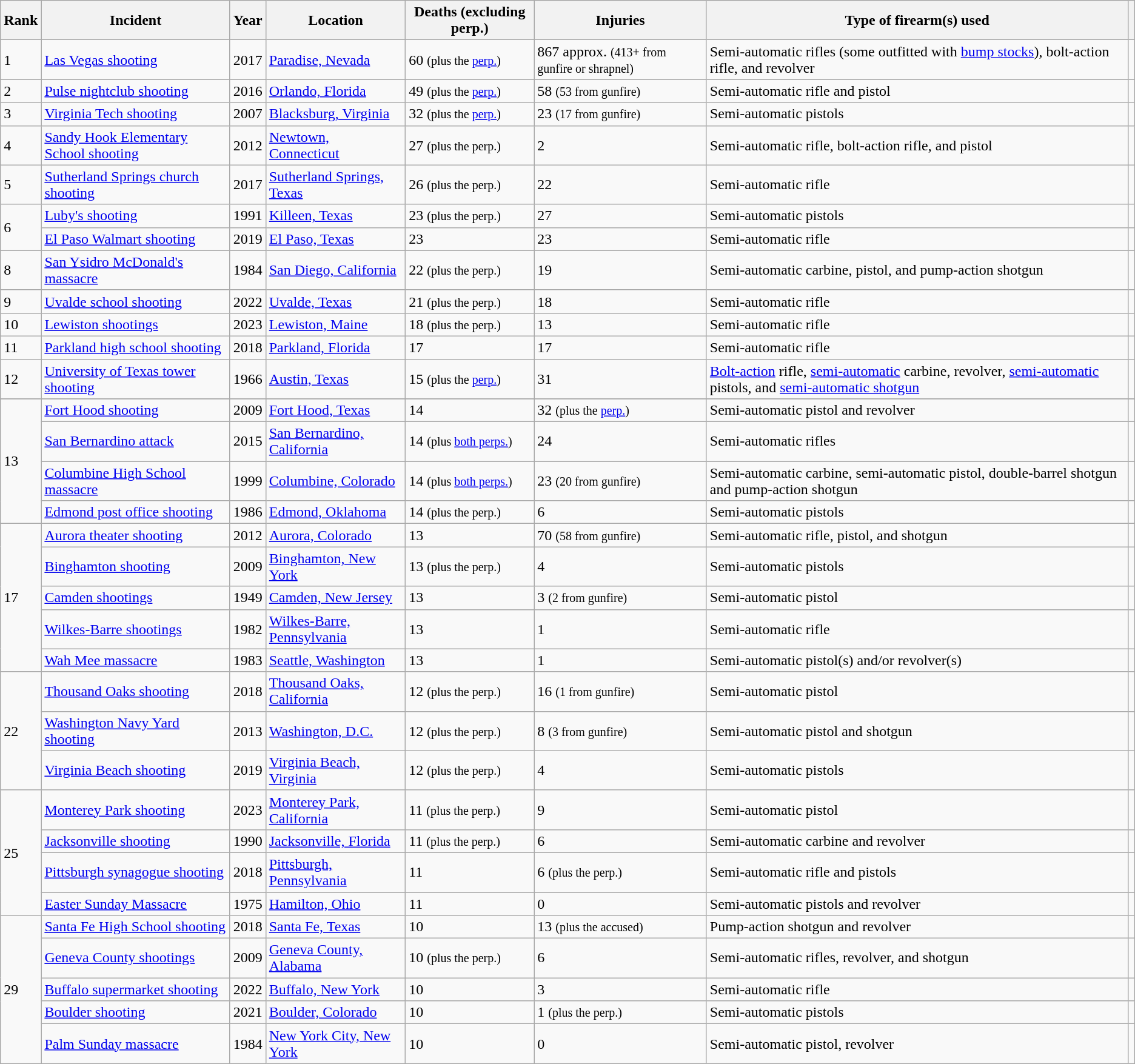<table class="wikitable sortable">
<tr>
<th>Rank</th>
<th>Incident</th>
<th>Year</th>
<th>Location</th>
<th data-sort-type=number>Deaths (excluding perp.)</th>
<th data-sort-type=number>Injuries</th>
<th>Type of firearm(s) used</th>
<th></th>
</tr>
<tr>
<td>1</td>
<td><a href='#'>Las Vegas shooting</a></td>
<td data-sort-value="2017-10-01">2017</td>
<td><a href='#'>Paradise, Nevada</a></td>
<td>60 <small>(plus the <a href='#'>perp.</a>)</small></td>
<td>867 approx. <small>(413+ from gunfire or shrapnel)</small></td>
<td>Semi-automatic rifles (some outfitted with <a href='#'>bump stocks</a>), bolt-action rifle, and revolver</td>
<td></td>
</tr>
<tr>
<td>2</td>
<td><a href='#'>Pulse nightclub shooting</a> </td>
<td data-sort-value="2016-06-12">2016</td>
<td><a href='#'>Orlando, Florida</a></td>
<td>49 <small>(plus the <a href='#'>perp.</a>)</small></td>
<td>58 <small>(53 from gunfire)</small></td>
<td>Semi-automatic rifle and pistol</td>
<td></td>
</tr>
<tr>
<td>3</td>
<td><a href='#'>Virginia Tech shooting</a> </td>
<td data-sort-value="2007-04-16">2007</td>
<td><a href='#'>Blacksburg, Virginia</a></td>
<td>32 <small>(plus the <a href='#'>perp.</a>)</small></td>
<td>23 <small>(17 from gunfire)</small></td>
<td>Semi-automatic pistols</td>
<td></td>
</tr>
<tr>
<td>4</td>
<td><a href='#'>Sandy Hook Elementary School shooting</a></td>
<td data-sort-value="2012-12-14">2012</td>
<td><a href='#'>Newtown, Connecticut</a></td>
<td>27 <small>(plus the perp.)</small></td>
<td>2</td>
<td>Semi-automatic rifle, bolt-action rifle, and pistol</td>
<td></td>
</tr>
<tr>
<td>5</td>
<td><a href='#'>Sutherland Springs church shooting</a></td>
<td data-sort-value="2017-11-05">2017</td>
<td><a href='#'>Sutherland Springs, Texas</a></td>
<td>26 <small>(plus the perp.)</small></td>
<td>22</td>
<td>Semi-automatic rifle</td>
<td></td>
</tr>
<tr>
<td rowspan="2">6</td>
<td><a href='#'>Luby's shooting</a> </td>
<td data-sort-value="1991-10-16">1991</td>
<td><a href='#'>Killeen, Texas</a></td>
<td>23 <small>(plus the perp.)</small></td>
<td>27</td>
<td>Semi-automatic pistols</td>
<td></td>
</tr>
<tr>
<td><a href='#'>El Paso Walmart shooting</a></td>
<td data-sort-value="2019-08-03">2019</td>
<td><a href='#'>El Paso, Texas</a></td>
<td>23</td>
<td>23</td>
<td>Semi-automatic rifle</td>
<td></td>
</tr>
<tr>
<td>8</td>
<td><a href='#'>San Ysidro McDonald's massacre</a> </td>
<td data-sort-value="1984-07-18">1984</td>
<td><a href='#'>San Diego, California</a></td>
<td>22 <small>(plus the perp.)</small></td>
<td>19</td>
<td>Semi-automatic carbine, pistol, and pump-action shotgun</td>
<td></td>
</tr>
<tr>
<td>9</td>
<td><a href='#'>Uvalde school shooting</a></td>
<td data-sort-value="2022-05-24">2022</td>
<td><a href='#'>Uvalde, Texas</a></td>
<td>21 <small>(plus the perp.)</small></td>
<td>18</td>
<td>Semi-automatic rifle</td>
<td></td>
</tr>
<tr>
<td>10</td>
<td><a href='#'>Lewiston shootings</a></td>
<td data-sort-value="2023-10-25">2023</td>
<td><a href='#'>Lewiston, Maine</a></td>
<td>18 <small>(plus the perp.)</small></td>
<td>13</td>
<td>Semi-automatic rifle</td>
<td></td>
</tr>
<tr>
<td>11</td>
<td><a href='#'>Parkland high school shooting</a></td>
<td data-sort-value="2018-02-14">2018</td>
<td><a href='#'>Parkland, Florida</a></td>
<td>17</td>
<td>17</td>
<td>Semi-automatic rifle</td>
<td></td>
</tr>
<tr>
<td>12</td>
<td><a href='#'>University of Texas tower shooting</a> </td>
<td data-sort-value="1966-08-01">1966</td>
<td><a href='#'>Austin, Texas</a></td>
<td>15 <small>(plus the <a href='#'>perp.</a>)</small></td>
<td>31</td>
<td><a href='#'>Bolt-action</a> rifle, <a href='#'>semi-automatic</a> carbine, revolver, <a href='#'>semi-automatic</a> pistols, and <a href='#'>semi-automatic shotgun</a></td>
<td></td>
</tr>
<tr>
</tr>
<tr>
<td rowspan="4">13</td>
<td><a href='#'>Fort Hood shooting</a></td>
<td data-sort-value="2009-11-05">2009</td>
<td><a href='#'>Fort Hood, Texas</a></td>
<td>14</td>
<td>32 <small>(plus the <a href='#'>perp.</a>)</small></td>
<td>Semi-automatic pistol and revolver</td>
<td></td>
</tr>
<tr>
<td><a href='#'>San Bernardino attack</a></td>
<td data-sort-value="2015-12-02">2015</td>
<td><a href='#'>San Bernardino, California</a></td>
<td>14 <small>(plus <a href='#'>both perps.</a>)</small></td>
<td>24</td>
<td>Semi-automatic rifles</td>
<td></td>
</tr>
<tr>
<td><a href='#'>Columbine High School massacre</a></td>
<td>1999</td>
<td><a href='#'>Columbine, Colorado</a></td>
<td>14 <small>(plus <a href='#'>both perps.</a>)</small></td>
<td>23 <small>(20 from gunfire)</small></td>
<td>Semi-automatic carbine, semi-automatic pistol, double-barrel shotgun and pump-action shotgun</td>
<td></td>
</tr>
<tr>
<td><a href='#'>Edmond post office shooting</a></td>
<td data-sort-value="1986-08-20">1986</td>
<td><a href='#'>Edmond, Oklahoma</a></td>
<td>14 <small>(plus the perp.)</small></td>
<td>6</td>
<td>Semi-automatic pistols</td>
<td></td>
</tr>
<tr>
<td rowspan="5">17</td>
<td><a href='#'>Aurora theater shooting</a></td>
<td data-sort-value="2012-07-20">2012</td>
<td><a href='#'>Aurora, Colorado</a></td>
<td>13</td>
<td>70 <small>(58 from gunfire)</small></td>
<td>Semi-automatic rifle, pistol, and shotgun</td>
<td></td>
</tr>
<tr>
<td><a href='#'>Binghamton shooting</a></td>
<td data-sort-value="2009-04-03">2009</td>
<td><a href='#'>Binghamton, New York</a></td>
<td>13 <small>(plus the perp.)</small></td>
<td>4</td>
<td>Semi-automatic pistols</td>
<td></td>
</tr>
<tr>
<td><a href='#'>Camden shootings</a> </td>
<td data-sort-value="1949-09-06">1949</td>
<td><a href='#'>Camden, New Jersey</a></td>
<td>13</td>
<td>3 <small>(2 from gunfire)</small></td>
<td>Semi-automatic pistol</td>
<td></td>
</tr>
<tr>
<td><a href='#'>Wilkes-Barre shootings</a></td>
<td data-sort-value="1982-09-25">1982</td>
<td><a href='#'>Wilkes-Barre, Pennsylvania</a></td>
<td>13</td>
<td>1</td>
<td>Semi-automatic rifle</td>
<td></td>
</tr>
<tr>
<td><a href='#'>Wah Mee massacre</a></td>
<td data-sort-value="1983-02-19">1983</td>
<td><a href='#'>Seattle, Washington</a></td>
<td>13</td>
<td>1</td>
<td>Semi-automatic pistol(s) and/or revolver(s)</td>
<td></td>
</tr>
<tr>
<td rowspan="3">22</td>
<td><a href='#'>Thousand Oaks shooting</a></td>
<td data-sort-value="2018-11-07">2018</td>
<td><a href='#'>Thousand Oaks, California</a></td>
<td>12 <small>(plus the perp.)</small></td>
<td>16 <small>(1 from gunfire)</small></td>
<td>Semi-automatic pistol</td>
<td></td>
</tr>
<tr>
<td><a href='#'>Washington Navy Yard shooting</a></td>
<td data-sort-value="2013-09-16">2013</td>
<td><a href='#'>Washington, D.C.</a></td>
<td>12 <small>(plus the perp.)</small></td>
<td>8 <small>(3 from gunfire)</small></td>
<td>Semi-automatic pistol and shotgun</td>
<td></td>
</tr>
<tr>
<td><a href='#'>Virginia Beach shooting</a></td>
<td data-sort-value="2019-05-31">2019</td>
<td><a href='#'>Virginia Beach, Virginia</a></td>
<td>12 <small>(plus the perp.)</small></td>
<td>4</td>
<td>Semi-automatic pistols</td>
<td></td>
</tr>
<tr>
<td rowspan="4">25</td>
<td><a href='#'>Monterey Park shooting</a></td>
<td data-sort-value="2023-01-21">2023</td>
<td><a href='#'>Monterey Park, California</a></td>
<td>11 <small>(plus the perp.)</small></td>
<td>9</td>
<td>Semi-automatic pistol</td>
<td></td>
</tr>
<tr>
<td><a href='#'>Jacksonville shooting</a></td>
<td data-sort-value="1990-06-17">1990</td>
<td><a href='#'>Jacksonville, Florida</a></td>
<td>11 <small>(plus the perp.)</small></td>
<td>6</td>
<td>Semi-automatic carbine and revolver</td>
<td></td>
</tr>
<tr>
<td><a href='#'>Pittsburgh synagogue shooting</a></td>
<td data-sort-value="2018-10-27">2018</td>
<td><a href='#'>Pittsburgh, Pennsylvania</a></td>
<td>11</td>
<td>6 <small>(plus the perp.)</small></td>
<td>Semi-automatic rifle and pistols</td>
<td></td>
</tr>
<tr>
<td><a href='#'>Easter Sunday Massacre</a></td>
<td data-sort-value="1975-03-30">1975</td>
<td><a href='#'>Hamilton, Ohio</a></td>
<td>11</td>
<td>0</td>
<td>Semi-automatic pistols and revolver</td>
<td></td>
</tr>
<tr>
<td rowspan="5">29</td>
<td><a href='#'>Santa Fe High School shooting</a></td>
<td data-sort-value="2018-05-18">2018</td>
<td><a href='#'>Santa Fe, Texas</a></td>
<td>10</td>
<td>13 <small>(plus the accused)</small></td>
<td>Pump-action shotgun and revolver</td>
<td></td>
</tr>
<tr>
<td><a href='#'>Geneva County shootings</a></td>
<td data-sort-value="2009-03-10">2009</td>
<td><a href='#'>Geneva County, Alabama</a></td>
<td>10 <small>(plus the perp.)</small></td>
<td>6</td>
<td>Semi-automatic rifles, revolver, and shotgun</td>
<td></td>
</tr>
<tr>
<td><a href='#'>Buffalo supermarket shooting</a></td>
<td data-sort-value="2022-05-14">2022</td>
<td><a href='#'>Buffalo, New York</a></td>
<td>10</td>
<td>3</td>
<td>Semi-automatic rifle</td>
<td></td>
</tr>
<tr>
<td><a href='#'>Boulder shooting</a></td>
<td data-sort-value="2021-03-22">2021</td>
<td><a href='#'>Boulder, Colorado</a></td>
<td>10</td>
<td>1 <small>(plus the perp.)</small></td>
<td>Semi-automatic pistols</td>
<td></td>
</tr>
<tr>
<td><a href='#'>Palm Sunday massacre</a></td>
<td data-sort-value="1984-04-15">1984</td>
<td><a href='#'>New York City, New York</a></td>
<td>10</td>
<td>0</td>
<td>Semi-automatic pistol, revolver</td>
<td></td>
</tr>
</table>
